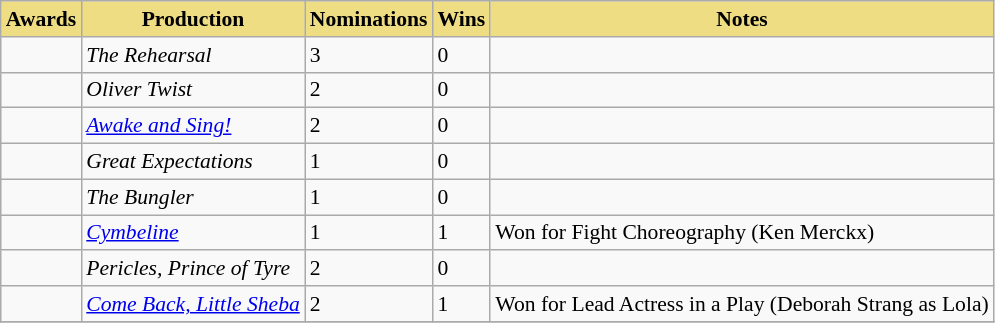<table class="sortable wikitable" style="font-size:90%;">
<tr>
<th style="background:#EEDD82;">Awards</th>
<th style="background:#EEDD82;">Production</th>
<th style="background:#EEDD82;">Nominations</th>
<th style="background:#EEDD82;">Wins</th>
<th style="background:#EEDD82;" class="unsortable">Notes</th>
</tr>
<tr>
<td></td>
<td><em>The Rehearsal</em></td>
<td>3</td>
<td>0</td>
<td></td>
</tr>
<tr>
<td></td>
<td><em>Oliver Twist</em></td>
<td>2</td>
<td>0</td>
<td></td>
</tr>
<tr>
<td></td>
<td><em><a href='#'>Awake and Sing!</a></em></td>
<td>2</td>
<td>0</td>
<td></td>
</tr>
<tr>
<td></td>
<td><em>Great Expectations</em></td>
<td>1</td>
<td>0</td>
<td></td>
</tr>
<tr>
<td></td>
<td><em>The Bungler</em></td>
<td>1</td>
<td>0</td>
<td></td>
</tr>
<tr>
<td></td>
<td><em><a href='#'>Cymbeline</a></em></td>
<td>1</td>
<td>1</td>
<td>Won for Fight Choreography (Ken Merckx)</td>
</tr>
<tr>
<td></td>
<td><em>Pericles, Prince of Tyre</em></td>
<td>2</td>
<td>0</td>
<td></td>
</tr>
<tr>
<td></td>
<td><em><a href='#'>Come Back, Little Sheba</a></em></td>
<td>2</td>
<td>1</td>
<td>Won for Lead Actress in a Play (Deborah Strang as Lola)</td>
</tr>
<tr>
</tr>
</table>
